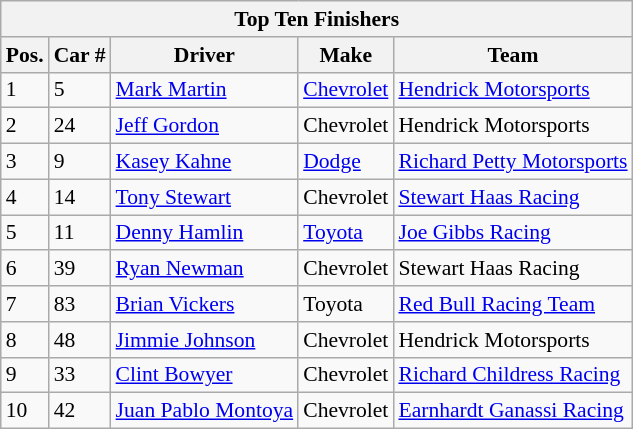<table class="wikitable" style="font-size: 90%;">
<tr>
<th colspan=9>Top Ten Finishers</th>
</tr>
<tr>
<th>Pos.</th>
<th>Car #</th>
<th>Driver</th>
<th>Make</th>
<th>Team</th>
</tr>
<tr>
<td>1</td>
<td>5</td>
<td><a href='#'>Mark Martin</a></td>
<td><a href='#'>Chevrolet</a></td>
<td><a href='#'>Hendrick Motorsports</a></td>
</tr>
<tr>
<td>2</td>
<td>24</td>
<td><a href='#'>Jeff Gordon</a></td>
<td>Chevrolet</td>
<td>Hendrick Motorsports</td>
</tr>
<tr>
<td>3</td>
<td>9</td>
<td><a href='#'>Kasey Kahne</a></td>
<td><a href='#'>Dodge</a></td>
<td><a href='#'>Richard Petty Motorsports</a></td>
</tr>
<tr>
<td>4</td>
<td>14</td>
<td><a href='#'>Tony Stewart</a></td>
<td>Chevrolet</td>
<td><a href='#'>Stewart Haas Racing</a></td>
</tr>
<tr>
<td>5</td>
<td>11</td>
<td><a href='#'>Denny Hamlin</a></td>
<td><a href='#'>Toyota</a></td>
<td><a href='#'>Joe Gibbs Racing</a></td>
</tr>
<tr>
<td>6</td>
<td>39</td>
<td><a href='#'>Ryan Newman</a></td>
<td>Chevrolet</td>
<td>Stewart Haas Racing</td>
</tr>
<tr>
<td>7</td>
<td>83</td>
<td><a href='#'>Brian Vickers</a></td>
<td>Toyota</td>
<td><a href='#'>Red Bull Racing Team</a></td>
</tr>
<tr>
<td>8</td>
<td>48</td>
<td><a href='#'>Jimmie Johnson</a></td>
<td>Chevrolet</td>
<td>Hendrick Motorsports</td>
</tr>
<tr>
<td>9</td>
<td>33</td>
<td><a href='#'>Clint Bowyer</a></td>
<td>Chevrolet</td>
<td><a href='#'>Richard Childress Racing</a></td>
</tr>
<tr>
<td>10</td>
<td>42</td>
<td><a href='#'>Juan Pablo Montoya</a></td>
<td>Chevrolet</td>
<td><a href='#'>Earnhardt Ganassi Racing</a></td>
</tr>
</table>
